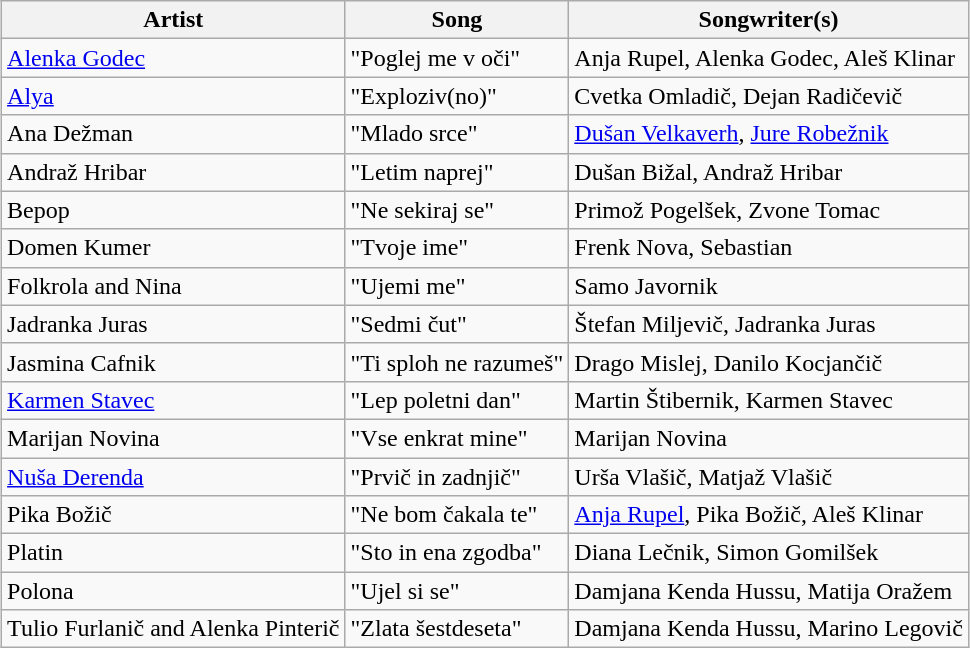<table class="sortable wikitable" style="margin: 1em auto 1em auto; text-align:left">
<tr>
<th>Artist</th>
<th>Song</th>
<th>Songwriter(s)</th>
</tr>
<tr>
<td><a href='#'>Alenka Godec</a></td>
<td>"Poglej me v oči"</td>
<td>Anja Rupel, Alenka Godec, Aleš Klinar</td>
</tr>
<tr>
<td><a href='#'>Alya</a></td>
<td>"Exploziv(no)"</td>
<td>Cvetka Omladič, Dejan Radičevič</td>
</tr>
<tr>
<td>Ana Dežman</td>
<td>"Mlado srce"</td>
<td><a href='#'>Dušan Velkaverh</a>, <a href='#'>Jure Robežnik</a></td>
</tr>
<tr>
<td>Andraž Hribar</td>
<td>"Letim naprej"</td>
<td>Dušan Bižal, Andraž Hribar</td>
</tr>
<tr>
<td>Bepop</td>
<td>"Ne sekiraj se"</td>
<td>Primož Pogelšek, Zvone Tomac</td>
</tr>
<tr>
<td>Domen Kumer</td>
<td>"Tvoje ime"</td>
<td>Frenk Nova, Sebastian</td>
</tr>
<tr>
<td>Folkrola and Nina</td>
<td>"Ujemi me"</td>
<td>Samo Javornik</td>
</tr>
<tr>
<td>Jadranka Juras</td>
<td>"Sedmi čut"</td>
<td>Štefan Miljevič, Jadranka Juras</td>
</tr>
<tr>
<td>Jasmina Cafnik</td>
<td>"Ti sploh ne razumeš"</td>
<td>Drago Mislej, Danilo Kocjančič</td>
</tr>
<tr>
<td><a href='#'>Karmen Stavec</a></td>
<td>"Lep poletni dan"</td>
<td>Martin Štibernik, Karmen Stavec</td>
</tr>
<tr>
<td>Marijan Novina</td>
<td>"Vse enkrat mine"</td>
<td>Marijan Novina</td>
</tr>
<tr>
<td><a href='#'>Nuša Derenda</a></td>
<td>"Prvič in zadnjič"</td>
<td>Urša Vlašič, Matjaž Vlašič</td>
</tr>
<tr>
<td>Pika Božič</td>
<td>"Ne bom čakala te"</td>
<td><a href='#'>Anja Rupel</a>, Pika Božič, Aleš Klinar</td>
</tr>
<tr>
<td>Platin</td>
<td>"Sto in ena zgodba"</td>
<td>Diana Lečnik, Simon Gomilšek</td>
</tr>
<tr>
<td>Polona</td>
<td>"Ujel si se"</td>
<td>Damjana Kenda Hussu, Matija Oražem</td>
</tr>
<tr>
<td>Tulio Furlanič and Alenka Pinterič</td>
<td>"Zlata šestdeseta"</td>
<td>Damjana Kenda Hussu, Marino Legovič</td>
</tr>
</table>
